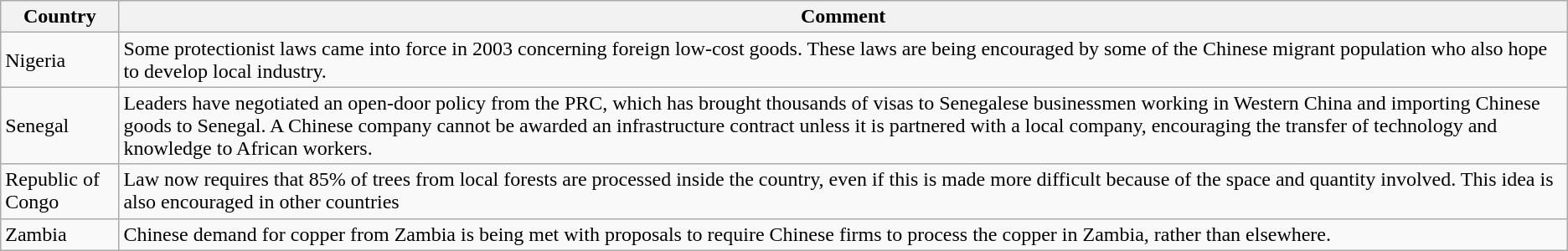<table class="wikitable" border="1">
<tr>
<th>Country</th>
<th>Comment</th>
</tr>
<tr>
<td>Nigeria</td>
<td>Some protectionist laws came into force in 2003 concerning foreign low-cost goods. These laws are being encouraged by some of the Chinese migrant population who also hope to develop local industry.</td>
</tr>
<tr>
<td>Senegal</td>
<td>Leaders have negotiated an open-door policy from the PRC, which has brought thousands of visas to Senegalese businessmen working in Western China and importing Chinese goods to Senegal. A Chinese company cannot be awarded an infrastructure contract unless it is partnered with a local company, encouraging the transfer of technology and knowledge to African workers.</td>
</tr>
<tr>
<td>Republic of Congo</td>
<td>Law now requires that 85% of trees from local forests are processed inside the country, even if this is made more difficult because of the space and quantity involved. This idea is also encouraged in other countries</td>
</tr>
<tr>
<td>Zambia</td>
<td>Chinese demand for copper from Zambia is being met with proposals to require Chinese firms to process the copper in Zambia, rather than elsewhere.</td>
</tr>
</table>
